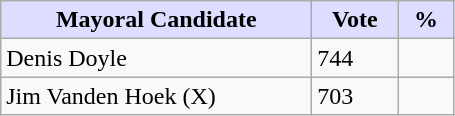<table class="wikitable">
<tr>
<th style="background:#ddf; width:200px;">Mayoral Candidate </th>
<th style="background:#ddf; width:50px;">Vote</th>
<th style="background:#ddf; width:30px;">%</th>
</tr>
<tr>
<td>Denis Doyle</td>
<td>744</td>
<td></td>
</tr>
<tr>
<td>Jim Vanden Hoek (X)</td>
<td>703</td>
<td></td>
</tr>
</table>
